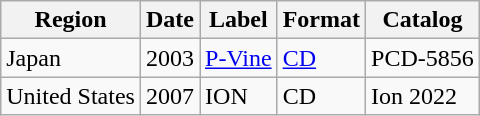<table class="wikitable">
<tr>
<th>Region</th>
<th>Date</th>
<th>Label</th>
<th>Format</th>
<th>Catalog</th>
</tr>
<tr>
<td>Japan</td>
<td>2003</td>
<td><a href='#'>P-Vine</a></td>
<td><a href='#'>CD</a></td>
<td>PCD-5856</td>
</tr>
<tr>
<td>United States</td>
<td>2007</td>
<td>ION</td>
<td>CD</td>
<td>Ion 2022</td>
</tr>
</table>
